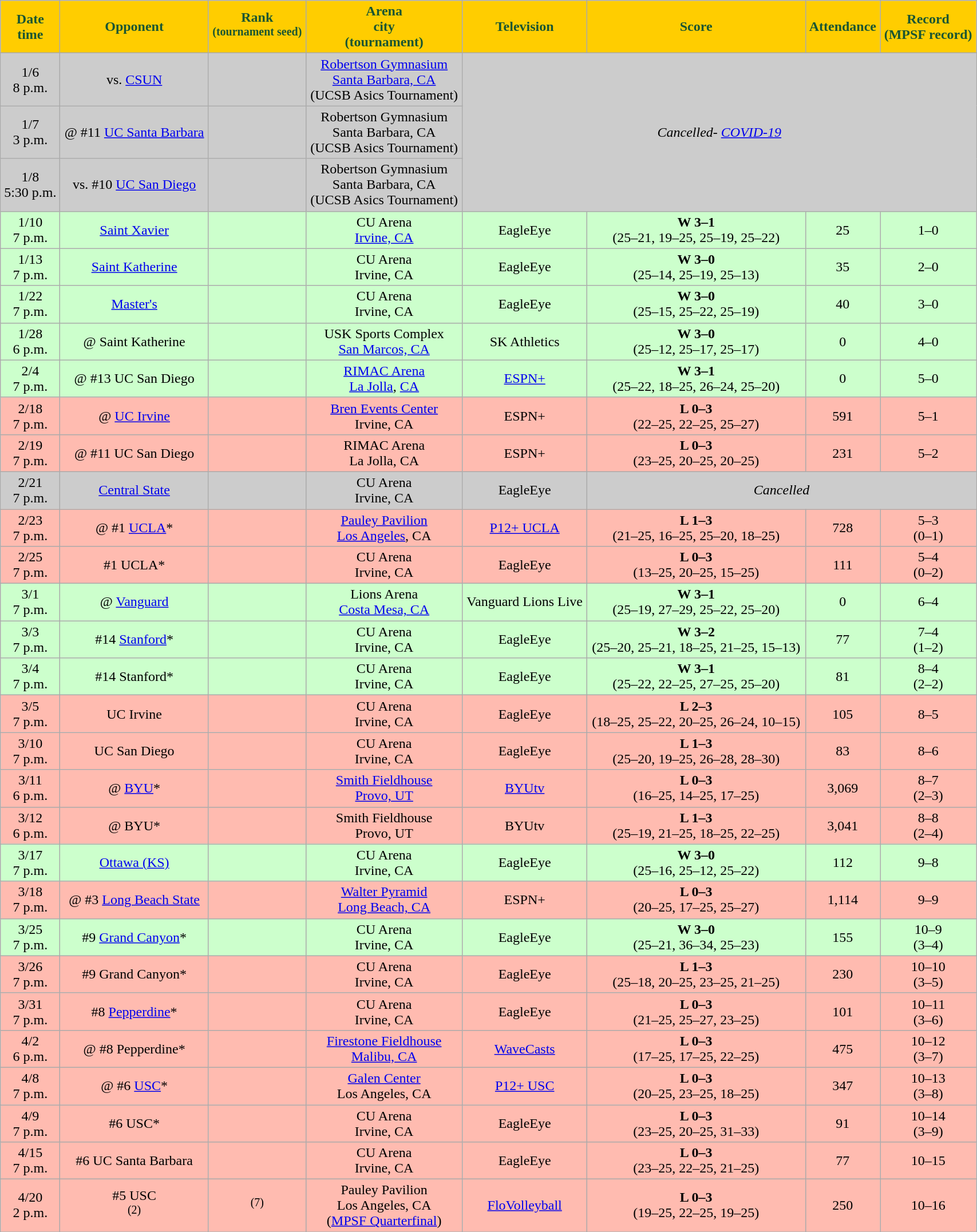<table class="wikitable sortable" style="width:90%">
<tr>
<th style="background:#FFCD00; color:#1A5632;" scope="col">Date<br>time</th>
<th style="background:#FFCD00; color:#1A5632;" scope="col">Opponent</th>
<th style="background:#FFCD00; color:#1A5632;" scope="col">Rank<br><sup>(tournament seed)</sup></th>
<th style="background:#FFCD00; color:#1A5632;" scope="col">Arena<br>city<br>(tournament)</th>
<th style="background:#FFCD00; color:#1A5632;" scope="col">Television</th>
<th style="background:#FFCD00; color:#1A5632;" scope="col">Score</th>
<th style="background:#FFCD00; color:#1A5632;" scope="col">Attendance</th>
<th style="background:#FFCD00; color:#1A5632;" scope="col">Record<br>(MPSF record)</th>
</tr>
<tr align="center" bgcolor="#cccccc">
<td>1/6<br>8 p.m.</td>
<td>vs. <a href='#'>CSUN</a></td>
<td></td>
<td><a href='#'>Robertson Gymnasium</a><br><a href='#'>Santa Barbara, CA</a><br>(UCSB Asics Tournament)</td>
<td rowspan="3" colspan="4" style="text-align:center;"><em>Cancelled- <a href='#'>COVID-19</a></em></td>
</tr>
<tr align="center" bgcolor="#cccccc">
<td>1/7<br>3 p.m.</td>
<td>@ #11 <a href='#'>UC Santa Barbara</a></td>
<td></td>
<td>Robertson Gymnasium<br>Santa Barbara, CA<br>(UCSB Asics Tournament)</td>
</tr>
<tr align="center" bgcolor="#cccccc">
<td>1/8<br>5:30 p.m.</td>
<td>vs. #10 <a href='#'>UC San Diego</a></td>
<td></td>
<td>Robertson Gymnasium<br>Santa Barbara, CA<br>(UCSB Asics Tournament)</td>
</tr>
<tr align="center" bgcolor="#ccffcc">
<td>1/10<br>7 p.m.</td>
<td><a href='#'>Saint Xavier</a></td>
<td></td>
<td>CU Arena<br><a href='#'>Irvine, CA</a></td>
<td>EagleEye</td>
<td><strong>W 3–1</strong><br> (25–21, 19–25, 25–19, 25–22)</td>
<td>25</td>
<td>1–0</td>
</tr>
<tr align="center" bgcolor="#ccffcc">
<td>1/13<br>7 p.m.</td>
<td><a href='#'>Saint Katherine</a></td>
<td></td>
<td>CU Arena<br>Irvine, CA</td>
<td>EagleEye</td>
<td><strong>W 3–0</strong><br>(25–14, 25–19, 25–13)</td>
<td>35</td>
<td>2–0</td>
</tr>
<tr align="center" bgcolor="#ccffcc">
<td>1/22<br>7 p.m.</td>
<td><a href='#'>Master's</a></td>
<td></td>
<td>CU Arena<br>Irvine, CA</td>
<td>EagleEye</td>
<td><strong>W 3–0</strong><br>(25–15, 25–22, 25–19)</td>
<td>40</td>
<td>3–0</td>
</tr>
<tr align="center" bgcolor="#ccffcc">
<td>1/28<br>6 p.m.</td>
<td>@ Saint Katherine</td>
<td></td>
<td>USK Sports Complex<br><a href='#'>San Marcos, CA</a></td>
<td>SK Athletics</td>
<td><strong>W 3–0</strong><br>(25–12, 25–17, 25–17)</td>
<td>0</td>
<td>4–0</td>
</tr>
<tr align="center" bgcolor="#ccffcc">
<td>2/4<br>7 p.m.</td>
<td>@ #13 UC San Diego</td>
<td></td>
<td><a href='#'>RIMAC Arena</a><br><a href='#'>La Jolla</a>, <a href='#'>CA</a></td>
<td><a href='#'>ESPN+</a></td>
<td><strong>W 3–1</strong><br>(25–22, 18–25, 26–24, 25–20)</td>
<td>0</td>
<td>5–0</td>
</tr>
<tr align="center" bgcolor="#ffbbb">
<td>2/18<br>7 p.m.</td>
<td>@ <a href='#'>UC Irvine</a></td>
<td></td>
<td><a href='#'>Bren Events Center</a><br>Irvine, CA</td>
<td>ESPN+</td>
<td><strong>L 0–3</strong><br>(22–25, 22–25, 25–27)</td>
<td>591</td>
<td>5–1</td>
</tr>
<tr align="center" bgcolor="#ffbbb">
<td>2/19<br>7 p.m.</td>
<td>@ #11 UC San Diego</td>
<td></td>
<td>RIMAC Arena<br>La Jolla, CA</td>
<td>ESPN+</td>
<td><strong>L 0–3</strong><br>(23–25, 20–25, 20–25)</td>
<td>231</td>
<td>5–2</td>
</tr>
<tr align="center" bgcolor="#cccccc">
<td>2/21<br>7 p.m.</td>
<td><a href='#'>Central State</a></td>
<td></td>
<td>CU Arena<br>Irvine, CA</td>
<td>EagleEye</td>
<td colspan="3" style="text-align:center;"><em>Cancelled</em></td>
</tr>
<tr align="center" bgcolor="#ffbbb">
<td>2/23<br>7 p.m.</td>
<td>@ #1 <a href='#'>UCLA</a>*</td>
<td></td>
<td><a href='#'>Pauley Pavilion</a><br><a href='#'>Los Angeles</a>, CA</td>
<td><a href='#'>P12+ UCLA</a></td>
<td><strong>L 1–3</strong><br>(21–25, 16–25, 25–20, 18–25)</td>
<td>728</td>
<td>5–3 <br> (0–1)</td>
</tr>
<tr align="center" bgcolor="#ffbbb">
<td>2/25<br>7 p.m.</td>
<td>#1 UCLA*</td>
<td></td>
<td>CU Arena<br>Irvine, CA</td>
<td>EagleEye</td>
<td><strong>L 0–3</strong><br>(13–25, 20–25, 15–25)</td>
<td>111</td>
<td>5–4 <br> (0–2)</td>
</tr>
<tr align="center" bgcolor="#ccffcc">
<td>3/1<br>7 p.m.</td>
<td>@ <a href='#'>Vanguard</a></td>
<td></td>
<td>Lions Arena<br><a href='#'>Costa Mesa, CA</a></td>
<td>Vanguard Lions Live</td>
<td><strong>W 3–1</strong><br>(25–19, 27–29, 25–22, 25–20)</td>
<td>0</td>
<td>6–4</td>
</tr>
<tr align="center" bgcolor="#ccffcc">
<td>3/3<br>7 p.m.</td>
<td>#14 <a href='#'>Stanford</a>*</td>
<td></td>
<td>CU Arena<br>Irvine, CA</td>
<td>EagleEye</td>
<td><strong>W 3–2</strong><br>(25–20, 25–21, 18–25, 21–25, 15–13)</td>
<td>77</td>
<td>7–4<br>(1–2)</td>
</tr>
<tr align="center" bgcolor="#ccffcc">
<td>3/4<br>7 p.m.</td>
<td>#14 Stanford*</td>
<td></td>
<td>CU Arena<br>Irvine, CA</td>
<td>EagleEye</td>
<td><strong>W 3–1</strong><br>(25–22, 22–25, 27–25, 25–20)</td>
<td>81</td>
<td>8–4<br>(2–2)</td>
</tr>
<tr align="center" bgcolor="#ffbbb">
<td>3/5<br>7 p.m.</td>
<td>UC Irvine</td>
<td></td>
<td>CU Arena<br>Irvine, CA</td>
<td>EagleEye</td>
<td><strong>L 2–3</strong><br>(18–25, 25–22, 20–25, 26–24, 10–15)</td>
<td>105</td>
<td>8–5</td>
</tr>
<tr align="center" bgcolor="#ffbbb">
<td>3/10<br>7 p.m.</td>
<td>UC San Diego</td>
<td></td>
<td>CU Arena<br>Irvine, CA</td>
<td>EagleEye</td>
<td><strong>L 1–3</strong><br>(25–20, 19–25, 26–28, 28–30)</td>
<td>83</td>
<td>8–6</td>
</tr>
<tr align="center" bgcolor="#ffbbb">
<td>3/11<br>6 p.m.</td>
<td>@ <a href='#'>BYU</a>*</td>
<td></td>
<td><a href='#'>Smith Fieldhouse</a><br><a href='#'>Provo, UT</a></td>
<td><a href='#'>BYUtv</a></td>
<td><strong>L 0–3</strong><br>(16–25, 14–25, 17–25) </td>
<td>3,069</td>
<td>8–7<br>(2–3)</td>
</tr>
<tr align="center" bgcolor="#ffbbb">
<td>3/12<br>6 p.m.</td>
<td>@ BYU*</td>
<td></td>
<td>Smith Fieldhouse<br>Provo, UT</td>
<td>BYUtv</td>
<td><strong>L 1–3</strong><br>(25–19, 21–25, 18–25, 22–25) </td>
<td>3,041</td>
<td>8–8<br>(2–4)</td>
</tr>
<tr align="center" bgcolor="#ccffcc">
<td>3/17<br>7 p.m.</td>
<td><a href='#'>Ottawa (KS)</a></td>
<td></td>
<td>CU Arena<br>Irvine, CA</td>
<td>EagleEye</td>
<td><strong>W 3–0</strong><br>(25–16, 25–12, 25–22)</td>
<td>112</td>
<td>9–8</td>
</tr>
<tr align="center" bgcolor="#ffbbb">
<td>3/18<br>7 p.m.</td>
<td>@ #3 <a href='#'>Long Beach State</a></td>
<td></td>
<td><a href='#'>Walter Pyramid</a><br><a href='#'>Long Beach, CA</a></td>
<td>ESPN+</td>
<td><strong>L 0–3</strong><br>(20–25, 17–25, 25–27)</td>
<td>1,114</td>
<td>9–9</td>
</tr>
<tr align="center" bgcolor="#ccffcc">
<td>3/25<br>7 p.m.</td>
<td>#9 <a href='#'>Grand Canyon</a>*</td>
<td></td>
<td>CU Arena<br>Irvine, CA</td>
<td>EagleEye</td>
<td><strong>W 3–0</strong><br>(25–21, 36–34, 25–23) </td>
<td>155</td>
<td>10–9<br>(3–4)</td>
</tr>
<tr align="center" bgcolor="#ffbbb">
<td>3/26<br>7 p.m.</td>
<td>#9 Grand Canyon*</td>
<td></td>
<td>CU Arena<br>Irvine, CA</td>
<td>EagleEye</td>
<td><strong>L 1–3</strong><br>(25–18, 20–25, 23–25, 21–25)</td>
<td>230</td>
<td>10–10<br>(3–5)</td>
</tr>
<tr align="center" bgcolor="#ffbbb">
<td>3/31<br>7 p.m.</td>
<td>#8 <a href='#'>Pepperdine</a>*</td>
<td></td>
<td>CU Arena<br>Irvine, CA</td>
<td>EagleEye</td>
<td><strong>L 0–3</strong><br>(21–25, 25–27, 23–25)</td>
<td>101</td>
<td>10–11<br>(3–6)</td>
</tr>
<tr align="center" bgcolor="#ffbbb">
<td>4/2<br>6 p.m.</td>
<td>@ #8 Pepperdine*</td>
<td></td>
<td><a href='#'>Firestone Fieldhouse</a><br><a href='#'>Malibu, CA</a></td>
<td><a href='#'>WaveCasts</a></td>
<td><strong>L 0–3</strong><br>(17–25, 17–25, 22–25)</td>
<td>475</td>
<td>10–12<br>(3–7)</td>
</tr>
<tr align="center" bgcolor="#ffbbb">
<td>4/8<br>7 p.m.</td>
<td>@ #6 <a href='#'>USC</a>*</td>
<td></td>
<td><a href='#'>Galen Center</a><br>Los Angeles, CA</td>
<td><a href='#'>P12+ USC</a></td>
<td><strong>L 0–3</strong><br>(20–25, 23–25, 18–25)</td>
<td>347</td>
<td>10–13<br>(3–8)</td>
</tr>
<tr align="center" bgcolor="#ffbbb">
<td>4/9<br>7 p.m.</td>
<td>#6 USC*</td>
<td></td>
<td>CU Arena<br>Irvine, CA</td>
<td>EagleEye</td>
<td><strong>L 0–3</strong><br>(23–25, 20–25, 31–33)</td>
<td>91</td>
<td>10–14<br>(3–9)</td>
</tr>
<tr align="center" bgcolor="#ffbbb">
<td>4/15<br>7 p.m.</td>
<td>#6 UC Santa Barbara</td>
<td></td>
<td>CU Arena<br>Irvine, CA</td>
<td>EagleEye</td>
<td><strong>L 0–3</strong><br>(23–25, 22–25, 21–25)</td>
<td>77</td>
<td>10–15</td>
</tr>
<tr align="center" bgcolor="#ffbbb">
<td>4/20<br>2 p.m.</td>
<td>#5 USC <br><sup>(2)</sup></td>
<td><sup>(7)</sup></td>
<td>Pauley Pavilion<br>Los Angeles, CA<br>(<a href='#'>MPSF Quarterfinal</a>)</td>
<td><a href='#'>FloVolleyball</a></td>
<td><strong>L 0–3</strong><br>(19–25, 22–25, 19–25)</td>
<td>250</td>
<td>10–16</td>
</tr>
<tr>
</tr>
</table>
